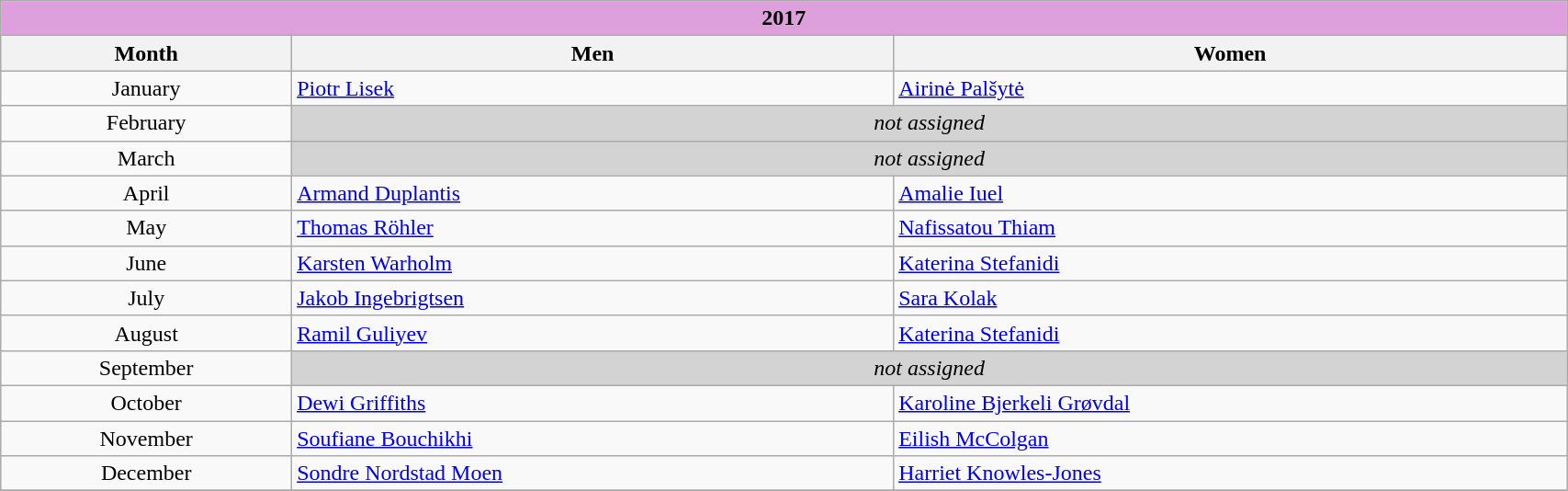<table class="wikitable" width=90% style="font-size:100%; text-align:left;">
<tr>
<td colspan=3 bgcolor=plum align=center><strong>2017</strong></td>
</tr>
<tr>
<th>Month</th>
<th>Men</th>
<th>Women</th>
</tr>
<tr>
<td align=center>January</td>
<td> <a href='#'>Piotr Lisek</a></td>
<td> <a href='#'>Airinė Palšytė</a></td>
</tr>
<tr>
<td align=center>February</td>
<td colspan=2 bgcolor=lightgrey align=center><em>not assigned</em></td>
</tr>
<tr>
<td align=center>March</td>
<td colspan=2 bgcolor=lightgrey align=center><em>not assigned</em></td>
</tr>
<tr>
<td align=center>April</td>
<td> <a href='#'>Armand Duplantis</a></td>
<td> <a href='#'>Amalie Iuel</a></td>
</tr>
<tr>
<td align=center>May</td>
<td> <a href='#'>Thomas Röhler</a></td>
<td> <a href='#'>Nafissatou Thiam</a></td>
</tr>
<tr>
<td align=center>June</td>
<td> <a href='#'>Karsten Warholm</a></td>
<td> <a href='#'>Katerina Stefanidi</a></td>
</tr>
<tr>
<td align=center>July</td>
<td> <a href='#'>Jakob Ingebrigtsen</a></td>
<td> <a href='#'>Sara Kolak</a></td>
</tr>
<tr>
<td align=center>August</td>
<td> <a href='#'>Ramil Guliyev</a></td>
<td> <a href='#'>Katerina Stefanidi</a></td>
</tr>
<tr>
<td align=center>September</td>
<td colspan=2 bgcolor=lightgrey align=center><em>not assigned</em></td>
</tr>
<tr>
<td align=center>October</td>
<td> <a href='#'>Dewi Griffiths</a></td>
<td> <a href='#'>Karoline Bjerkeli Grøvdal</a></td>
</tr>
<tr>
<td align=center>November</td>
<td> <a href='#'>Soufiane Bouchikhi</a></td>
<td> <a href='#'>Eilish McColgan</a></td>
</tr>
<tr>
<td align=center>December</td>
<td> <a href='#'>Sondre Nordstad Moen</a></td>
<td> <a href='#'>Harriet Knowles-Jones</a></td>
</tr>
<tr>
</tr>
</table>
